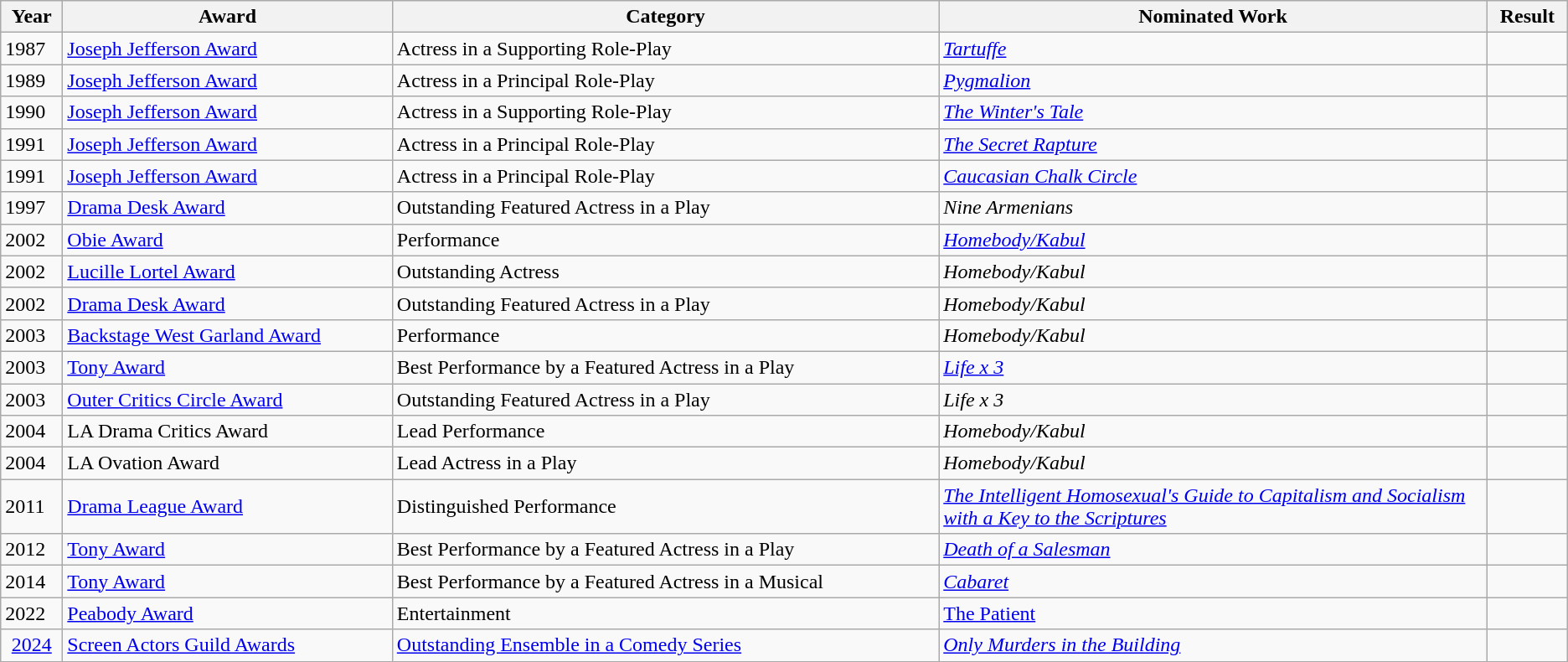<table class="wikitable">
<tr>
<th>Year</th>
<th>Award</th>
<th>Category</th>
<th width="35%">Nominated Work</th>
<th>Result</th>
</tr>
<tr>
<td>1987</td>
<td><a href='#'>Joseph Jefferson Award</a></td>
<td>Actress in a Supporting Role-Play</td>
<td><em><a href='#'>Tartuffe</a></em></td>
<td></td>
</tr>
<tr>
<td>1989</td>
<td><a href='#'>Joseph Jefferson Award</a></td>
<td>Actress in a Principal Role-Play</td>
<td><em><a href='#'>Pygmalion</a></em></td>
<td></td>
</tr>
<tr>
<td>1990</td>
<td><a href='#'>Joseph Jefferson Award</a></td>
<td>Actress in a Supporting Role-Play</td>
<td><em><a href='#'>The Winter's Tale</a></em></td>
<td></td>
</tr>
<tr>
<td>1991</td>
<td><a href='#'>Joseph Jefferson Award</a></td>
<td>Actress in a Principal Role-Play</td>
<td><em><a href='#'>The Secret Rapture</a></em></td>
<td></td>
</tr>
<tr>
<td>1991</td>
<td><a href='#'>Joseph Jefferson Award</a></td>
<td>Actress in a Principal Role-Play</td>
<td><em><a href='#'>Caucasian Chalk Circle</a></em></td>
<td></td>
</tr>
<tr>
<td>1997</td>
<td><a href='#'>Drama Desk Award</a></td>
<td>Outstanding Featured Actress in a Play</td>
<td><em>Nine Armenians</em></td>
<td></td>
</tr>
<tr>
<td>2002</td>
<td><a href='#'>Obie Award</a></td>
<td>Performance</td>
<td><em><a href='#'>Homebody/Kabul</a></em></td>
<td></td>
</tr>
<tr>
<td>2002</td>
<td><a href='#'>Lucille Lortel Award</a></td>
<td>Outstanding Actress</td>
<td><em>Homebody/Kabul</em></td>
<td></td>
</tr>
<tr>
<td>2002</td>
<td><a href='#'>Drama Desk Award</a></td>
<td>Outstanding Featured Actress in a Play</td>
<td><em>Homebody/Kabul</em></td>
<td></td>
</tr>
<tr>
<td>2003</td>
<td><a href='#'>Backstage West Garland Award</a></td>
<td>Performance</td>
<td><em>Homebody/Kabul</em></td>
<td></td>
</tr>
<tr>
<td>2003</td>
<td><a href='#'>Tony Award</a></td>
<td>Best Performance by a Featured Actress in a Play</td>
<td><em><a href='#'>Life x 3</a></em></td>
<td></td>
</tr>
<tr>
<td>2003</td>
<td><a href='#'>Outer Critics Circle Award</a></td>
<td>Outstanding Featured Actress in a Play</td>
<td><em>Life x 3</em></td>
<td></td>
</tr>
<tr>
<td>2004</td>
<td>LA Drama Critics Award</td>
<td>Lead Performance</td>
<td><em>Homebody/Kabul</em></td>
<td></td>
</tr>
<tr>
<td>2004</td>
<td>LA Ovation Award</td>
<td>Lead Actress in a Play</td>
<td><em>Homebody/Kabul</em></td>
<td></td>
</tr>
<tr>
<td>2011</td>
<td><a href='#'>Drama League Award</a></td>
<td>Distinguished Performance</td>
<td><em><a href='#'>The Intelligent Homosexual's Guide to Capitalism and Socialism with a Key to the Scriptures</a></em></td>
<td></td>
</tr>
<tr>
<td>2012</td>
<td><a href='#'>Tony Award</a></td>
<td>Best Performance by a Featured Actress in a Play</td>
<td><em><a href='#'>Death of a Salesman</a></em></td>
<td></td>
</tr>
<tr>
<td>2014</td>
<td><a href='#'>Tony Award</a></td>
<td>Best Performance by a Featured Actress in a Musical</td>
<td><em><a href='#'>Cabaret</a></em></td>
<td></td>
</tr>
<tr>
<td>2022</td>
<td><a href='#'>Peabody Award</a></td>
<td>Entertainment</td>
<td><a href='#'>The Patient</a></td>
<td></td>
</tr>
<tr>
<td align="center"><a href='#'>2024</a></td>
<td><a href='#'>Screen Actors Guild Awards</a></td>
<td><a href='#'>Outstanding Ensemble in a Comedy Series</a></td>
<td><em><a href='#'>Only Murders in the Building</a></em></td>
<td></td>
</tr>
</table>
